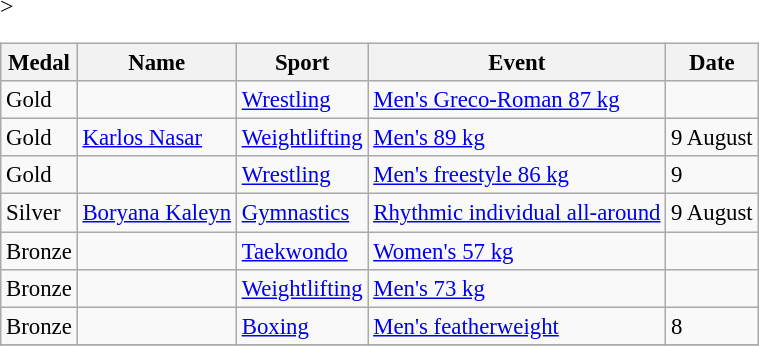<table class="wikitable sortable" style="font-size: 95%;">
<tr>
<th>Medal</th>
<th>Name</th>
<th>Sport</th>
<th>Event</th>
<th>Date</th>
</tr>
<tr>
<td> Gold</td>
<td></td>
<td><a href='#'>Wrestling</a></td>
<td><a href='#'>Men's Greco-Roman 87 kg</a></td>
<td></td>
</tr>
<tr>
<td> Gold</td>
<td><a href='#'>Karlos Nasar</a></td>
<td><a href='#'>Weightlifting</a></td>
<td><a href='#'>Men's 89 kg</a></td>
<td>9 August</td>
</tr>
<tr>
<td> Gold</td>
<td></td>
<td><a href='#'>Wrestling</a></td>
<td><a href='#'>Men's freestyle 86 kg</a></td>
<td>9 </td>
</tr>
<tr>
<td> Silver</td>
<td><a href='#'>Boryana Kaleyn</a></td>
<td><a href='#'>Gymnastics</a></td>
<td><a href='#'>Rhythmic individual all-around</a></td>
<td>9 August</td>
</tr>
<tr>
<td> Bronze</td>
<td></td>
<td><a href='#'>Taekwondo</a></td>
<td><a href='#'>Women's 57 kg</a></td>
<td></td>
</tr>
<tr>
<td> Bronze</td>
<td></td>
<td><a href='#'>Weightlifting</a></td>
<td><a href='#'>Men's 73 kg</a></td>
<td></td>
</tr>
<tr>
<td> Bronze</td>
<td></td>
<td><a href='#'>Boxing</a></td>
<td><a href='#'>Men's featherweight</a></td>
<td>8 </td>
</tr>
<tr -->>
</tr>
</table>
